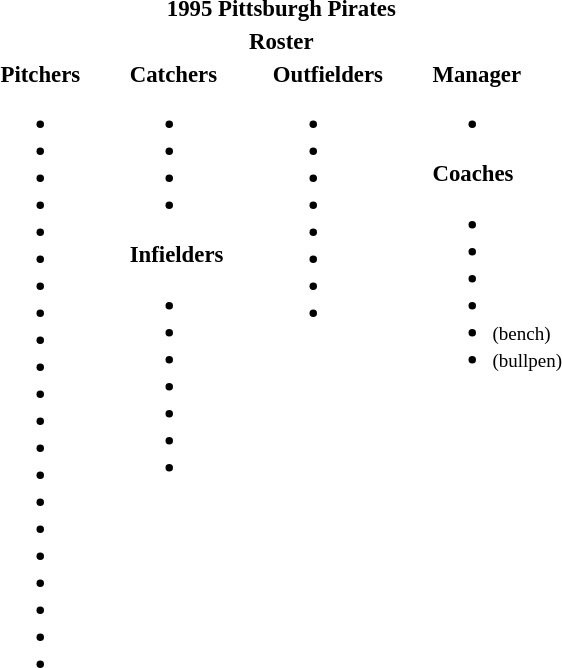<table class="toccolours" style="font-size: 95%;">
<tr>
<th colspan="10" style=>1995 Pittsburgh Pirates</th>
</tr>
<tr>
<th colspan="10" style=>Roster</th>
</tr>
<tr>
<td valign="top"><strong>Pitchers</strong><br><ul><li></li><li></li><li></li><li></li><li></li><li></li><li></li><li></li><li></li><li></li><li></li><li></li><li></li><li></li><li></li><li></li><li></li><li></li><li></li><li></li><li></li></ul></td>
<td width="25px"></td>
<td valign="top"><strong>Catchers</strong><br><ul><li></li><li></li><li></li><li></li></ul><strong>Infielders</strong><ul><li></li><li></li><li></li><li></li><li></li><li></li><li></li></ul></td>
<td width="25px"></td>
<td valign="top"><strong>Outfielders</strong><br><ul><li></li><li></li><li></li><li></li><li></li><li></li><li></li><li></li></ul></td>
<td width="25px"></td>
<td valign="top"><strong>Manager</strong><br><ul><li></li></ul><strong>Coaches</strong><ul><li></li><li></li><li></li><li></li><li> <small>(bench)</small></li><li> <small>(bullpen)</small></li></ul></td>
</tr>
</table>
